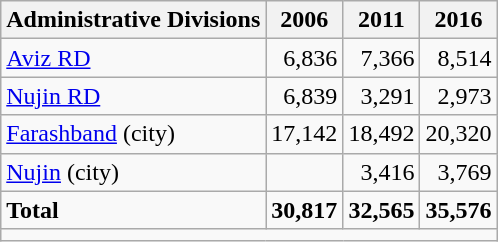<table class="wikitable">
<tr>
<th>Administrative Divisions</th>
<th>2006</th>
<th>2011</th>
<th>2016</th>
</tr>
<tr>
<td><a href='#'>Aviz RD</a></td>
<td style="text-align: right;">6,836</td>
<td style="text-align: right;">7,366</td>
<td style="text-align: right;">8,514</td>
</tr>
<tr>
<td><a href='#'>Nujin RD</a></td>
<td style="text-align: right;">6,839</td>
<td style="text-align: right;">3,291</td>
<td style="text-align: right;">2,973</td>
</tr>
<tr>
<td><a href='#'>Farashband</a> (city)</td>
<td style="text-align: right;">17,142</td>
<td style="text-align: right;">18,492</td>
<td style="text-align: right;">20,320</td>
</tr>
<tr>
<td><a href='#'>Nujin</a> (city)</td>
<td style="text-align: right;"></td>
<td style="text-align: right;">3,416</td>
<td style="text-align: right;">3,769</td>
</tr>
<tr>
<td><strong>Total</strong></td>
<td style="text-align: right;"><strong>30,817</strong></td>
<td style="text-align: right;"><strong>32,565</strong></td>
<td style="text-align: right;"><strong>35,576</strong></td>
</tr>
<tr>
<td colspan=4></td>
</tr>
</table>
